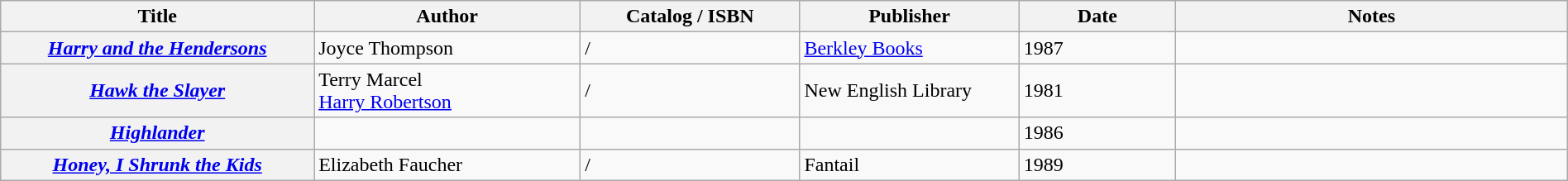<table class="wikitable sortable" style="width:100%;">
<tr>
<th width=20%>Title</th>
<th width=17%>Author</th>
<th width=14%>Catalog / ISBN</th>
<th width=14%>Publisher</th>
<th width=10%>Date</th>
<th width=25%>Notes</th>
</tr>
<tr>
<th><em><a href='#'>Harry and the Hendersons</a></em></th>
<td>Joyce Thompson</td>
<td> / </td>
<td><a href='#'>Berkley Books</a></td>
<td>1987</td>
<td></td>
</tr>
<tr>
<th><em><a href='#'>Hawk the Slayer</a></em></th>
<td>Terry Marcel <br> <a href='#'>Harry Robertson</a></td>
<td> / </td>
<td>New English Library</td>
<td>1981</td>
<td></td>
</tr>
<tr>
<th><em><a href='#'>Highlander</a></em></th>
<td></td>
<td></td>
<td></td>
<td>1986</td>
<td></td>
</tr>
<tr>
<th><em><a href='#'>Honey, I Shrunk the Kids</a></em></th>
<td>Elizabeth Faucher</td>
<td> / </td>
<td>Fantail</td>
<td>1989</td>
<td></td>
</tr>
</table>
